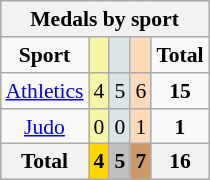<table class=wikitable style="font-size:90%; float:right">
<tr bgcolor=efefef>
<th colspan=5>Medals by sport</th>
</tr>
<tr style="text-align:center;">
<td><strong>Sport</strong></td>
<td style="background:#f7f6a8;"></td>
<td style="background:#dce5e5;"></td>
<td style="background:#ffdab9;"></td>
<td><strong>Total</strong></td>
</tr>
<tr style="text-align:center;">
<td><a href='#'>Athletics</a></td>
<td style="background:#F7F6A8;">4</td>
<td style="background:#DCE5E5;">5</td>
<td style="background:#FFDAB9;">6</td>
<td><strong>15</strong></td>
</tr>
<tr style="text-align:center;">
<td><a href='#'>Judo</a></td>
<td style="background:#F7F6A8;">0</td>
<td style="background:#DCE5E5;">0</td>
<td style="background:#FFDAB9;">1</td>
<td><strong>1</strong></td>
</tr>
<tr style="text-align:center;">
<th>Total</th>
<th style="background:gold;">4</th>
<th style="background:silver;">5</th>
<th style="background:#c96;">7</th>
<th>16</th>
</tr>
</table>
